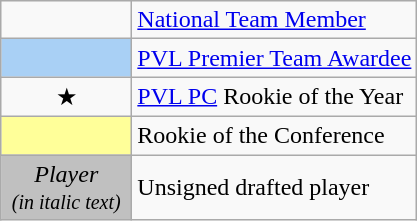<table class="wikitable" style="font-size:100%">
<tr>
<td style="width:2em; text-align:center"></td>
<td style="text-align:left"><a href='#'>National Team Member</a></td>
</tr>
<tr>
<td style="background:#A9D0F5; width:2em; text-align:center"></td>
<td style="text-align:left"><a href='#'>PVL Premier Team Awardee</a></td>
</tr>
<tr>
<td style="width:2em; text-align:center">★</td>
<td style="text-align:left"><a href='#'>PVL PC</a> Rookie of the Year</td>
</tr>
<tr>
<td style="background:#ff9; width:2em; text-align:center"></td>
<td style="text-align:left">Rookie of the Conference</td>
</tr>
<tr>
<td style="background:silver; width:5em; text-align:center"><em>Player<br><small>(in italic text)</small></em></td>
<td style="text-align:left">Unsigned drafted player</td>
</tr>
</table>
